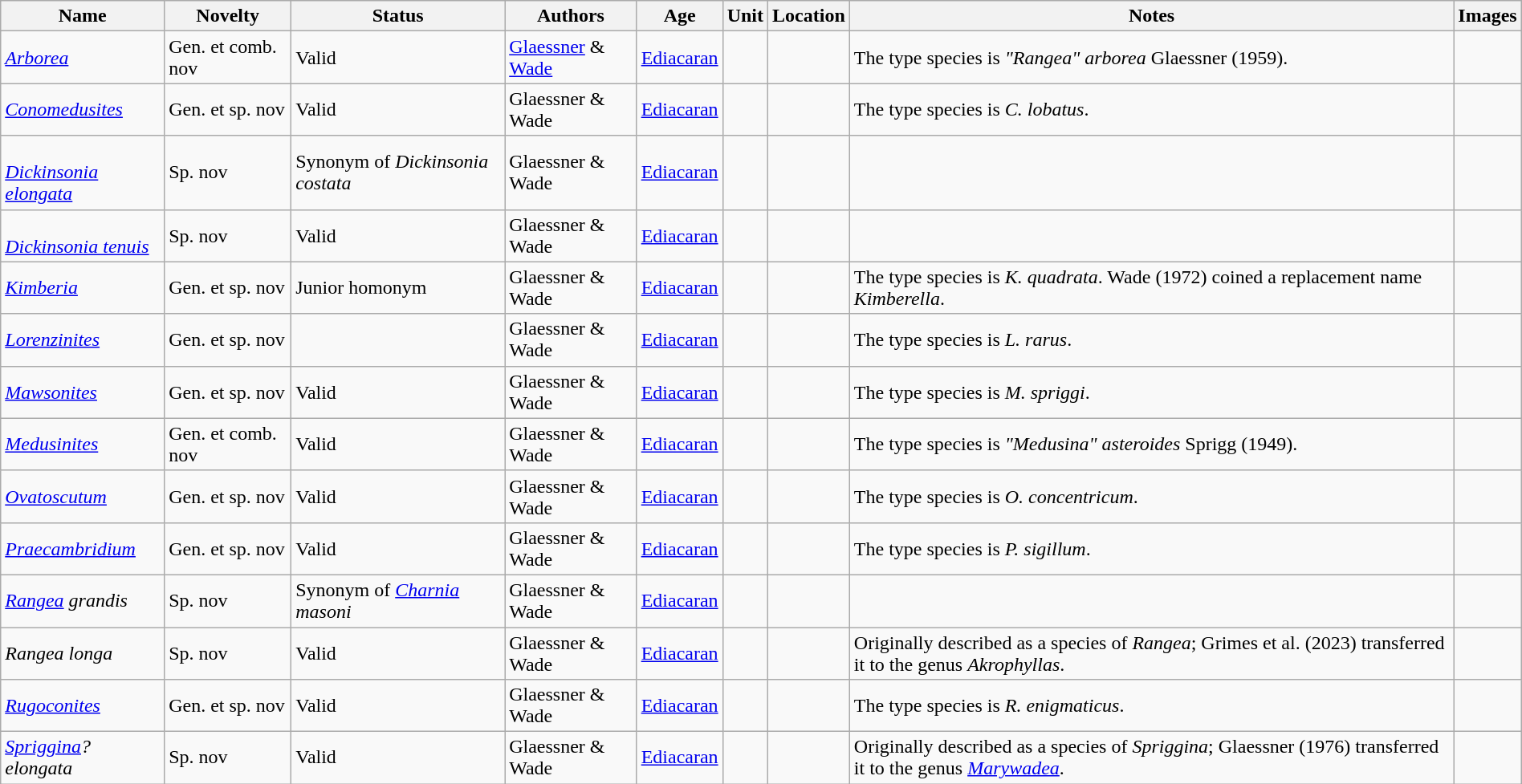<table class="wikitable sortable" align="center" width="100%">
<tr>
<th>Name</th>
<th>Novelty</th>
<th>Status</th>
<th>Authors</th>
<th>Age</th>
<th>Unit</th>
<th>Location</th>
<th>Notes</th>
<th>Images</th>
</tr>
<tr>
<td><em><a href='#'>Arborea</a></em></td>
<td>Gen. et comb. nov</td>
<td>Valid</td>
<td><a href='#'>Glaessner</a> & <a href='#'>Wade</a></td>
<td><a href='#'>Ediacaran</a></td>
<td></td>
<td></td>
<td>The type species is <em>"Rangea" arborea</em> Glaessner (1959).</td>
<td></td>
</tr>
<tr>
<td><em><a href='#'>Conomedusites</a></em></td>
<td>Gen. et sp. nov</td>
<td>Valid</td>
<td>Glaessner & Wade</td>
<td><a href='#'>Ediacaran</a></td>
<td></td>
<td></td>
<td>The type species is <em>C. lobatus</em>.</td>
<td></td>
</tr>
<tr>
<td><br><em><a href='#'>Dickinsonia elongata</a></em></td>
<td>Sp. nov</td>
<td>Synonym of <em>Dickinsonia costata</em></td>
<td>Glaessner & Wade</td>
<td><a href='#'>Ediacaran</a></td>
<td></td>
<td></td>
<td></td>
<td></td>
</tr>
<tr>
<td><br><em><a href='#'>Dickinsonia tenuis</a></em></td>
<td>Sp. nov</td>
<td>Valid</td>
<td>Glaessner & Wade</td>
<td><a href='#'>Ediacaran</a></td>
<td></td>
<td> </td>
<td></td>
<td></td>
</tr>
<tr>
<td><em><a href='#'>Kimberia</a></em></td>
<td>Gen. et sp. nov</td>
<td>Junior homonym</td>
<td>Glaessner & Wade</td>
<td><a href='#'>Ediacaran</a></td>
<td></td>
<td></td>
<td>The type species is <em>K. quadrata</em>. Wade (1972) coined a replacement name <em>Kimberella</em>.</td>
<td></td>
</tr>
<tr>
<td><em><a href='#'>Lorenzinites</a></em></td>
<td>Gen. et sp. nov</td>
<td></td>
<td>Glaessner & Wade</td>
<td><a href='#'>Ediacaran</a></td>
<td></td>
<td></td>
<td>The type species is <em>L. rarus</em>.</td>
<td></td>
</tr>
<tr>
<td><em><a href='#'>Mawsonites</a></em></td>
<td>Gen. et sp. nov</td>
<td>Valid</td>
<td>Glaessner & Wade</td>
<td><a href='#'>Ediacaran</a></td>
<td></td>
<td></td>
<td>The type species is <em>M. spriggi</em>.</td>
<td></td>
</tr>
<tr>
<td><em><a href='#'>Medusinites</a></em></td>
<td>Gen. et comb. nov</td>
<td>Valid</td>
<td>Glaessner & Wade</td>
<td><a href='#'>Ediacaran</a></td>
<td></td>
<td></td>
<td>The type species is <em>"Medusina" asteroides</em> Sprigg (1949).</td>
<td></td>
</tr>
<tr>
<td><em><a href='#'>Ovatoscutum</a></em></td>
<td>Gen. et sp. nov</td>
<td>Valid</td>
<td>Glaessner & Wade</td>
<td><a href='#'>Ediacaran</a></td>
<td></td>
<td></td>
<td>The type species is <em>O. concentricum</em>.</td>
<td></td>
</tr>
<tr>
<td><em><a href='#'>Praecambridium</a></em></td>
<td>Gen. et sp. nov</td>
<td>Valid</td>
<td>Glaessner & Wade</td>
<td><a href='#'>Ediacaran</a></td>
<td></td>
<td></td>
<td>The type species is <em>P. sigillum</em>.</td>
<td></td>
</tr>
<tr>
<td><em><a href='#'>Rangea</a> grandis</em></td>
<td>Sp. nov</td>
<td>Synonym of <em><a href='#'>Charnia</a> masoni</em></td>
<td>Glaessner & Wade</td>
<td><a href='#'>Ediacaran</a></td>
<td></td>
<td></td>
<td></td>
<td></td>
</tr>
<tr>
<td><em>Rangea longa</em></td>
<td>Sp. nov</td>
<td>Valid</td>
<td>Glaessner & Wade</td>
<td><a href='#'>Ediacaran</a></td>
<td></td>
<td></td>
<td>Originally described as a species of <em>Rangea</em>; Grimes et al. (2023) transferred it to the genus <em>Akrophyllas</em>.</td>
<td></td>
</tr>
<tr>
<td><em><a href='#'>Rugoconites</a></em></td>
<td>Gen. et sp. nov</td>
<td>Valid</td>
<td>Glaessner & Wade</td>
<td><a href='#'>Ediacaran</a></td>
<td></td>
<td></td>
<td>The type species is <em>R. enigmaticus</em>.</td>
<td></td>
</tr>
<tr>
<td><em><a href='#'>Spriggina</a>? elongata</em></td>
<td>Sp. nov</td>
<td>Valid</td>
<td>Glaessner & Wade</td>
<td><a href='#'>Ediacaran</a></td>
<td></td>
<td></td>
<td>Originally described as a species of <em>Spriggina</em>; Glaessner (1976) transferred it to the genus <em><a href='#'>Marywadea</a></em>.</td>
<td></td>
</tr>
</table>
